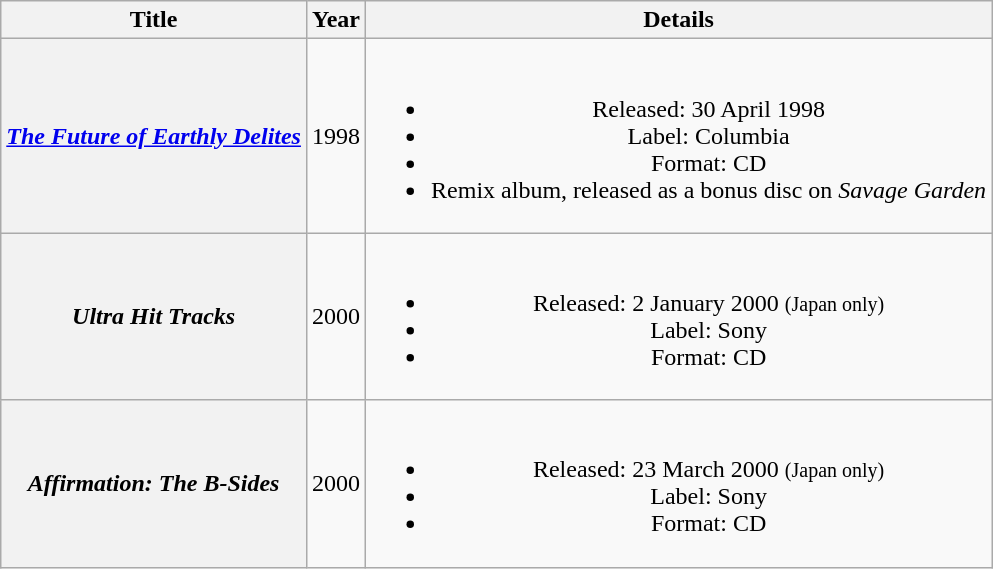<table class="wikitable plainrowheaders" style="text-align:center">
<tr>
<th scope="col">Title</th>
<th scope="col">Year</th>
<th scope="col">Details</th>
</tr>
<tr>
<th scope="row"><em><a href='#'>The Future of Earthly Delites</a></em></th>
<td>1998</td>
<td><br><ul><li>Released: 30 April 1998</li><li>Label: Columbia</li><li>Format: CD</li><li>Remix album, released as a bonus disc on <em>Savage Garden</em></li></ul></td>
</tr>
<tr>
<th scope="row"><em>Ultra Hit Tracks</em></th>
<td>2000</td>
<td><br><ul><li>Released: 2 January 2000 <small>(Japan only)</small></li><li>Label: Sony</li><li>Format: CD</li></ul></td>
</tr>
<tr>
<th scope="row"><em>Affirmation: The B-Sides</em></th>
<td>2000</td>
<td><br><ul><li>Released: 23 March 2000 <small>(Japan only)</small></li><li>Label: Sony</li><li>Format: CD</li></ul></td>
</tr>
</table>
